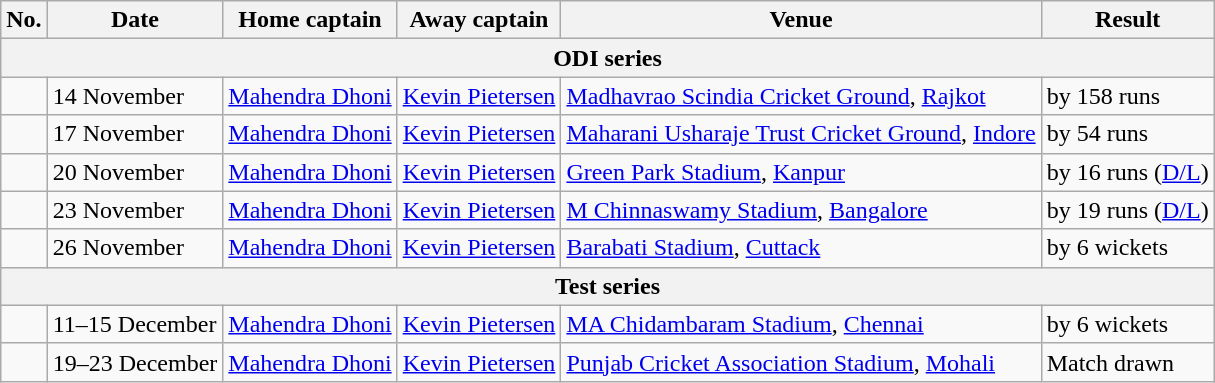<table class="wikitable">
<tr>
<th>No.</th>
<th>Date</th>
<th>Home captain</th>
<th>Away captain</th>
<th>Venue</th>
<th>Result</th>
</tr>
<tr>
<th colspan="9">ODI series</th>
</tr>
<tr>
<td></td>
<td>14 November</td>
<td><a href='#'>Mahendra Dhoni</a></td>
<td><a href='#'>Kevin Pietersen</a></td>
<td><a href='#'>Madhavrao Scindia Cricket Ground</a>, <a href='#'>Rajkot</a></td>
<td> by 158 runs</td>
</tr>
<tr>
<td></td>
<td>17 November</td>
<td><a href='#'>Mahendra Dhoni</a></td>
<td><a href='#'>Kevin Pietersen</a></td>
<td><a href='#'>Maharani Usharaje Trust Cricket Ground</a>, <a href='#'>Indore</a></td>
<td> by 54 runs</td>
</tr>
<tr>
<td></td>
<td>20 November</td>
<td><a href='#'>Mahendra Dhoni</a></td>
<td><a href='#'>Kevin Pietersen</a></td>
<td><a href='#'>Green Park Stadium</a>, <a href='#'>Kanpur</a></td>
<td> by 16 runs (<a href='#'>D/L</a>)</td>
</tr>
<tr>
<td></td>
<td>23 November</td>
<td><a href='#'>Mahendra Dhoni</a></td>
<td><a href='#'>Kevin Pietersen</a></td>
<td><a href='#'>M Chinnaswamy Stadium</a>, <a href='#'>Bangalore</a></td>
<td> by 19 runs (<a href='#'>D/L</a>)</td>
</tr>
<tr>
<td></td>
<td>26 November</td>
<td><a href='#'>Mahendra Dhoni</a></td>
<td><a href='#'>Kevin Pietersen</a></td>
<td><a href='#'>Barabati Stadium</a>, <a href='#'>Cuttack</a></td>
<td> by 6 wickets</td>
</tr>
<tr>
<th colspan="9">Test series</th>
</tr>
<tr>
<td></td>
<td>11–15 December</td>
<td><a href='#'>Mahendra Dhoni</a></td>
<td><a href='#'>Kevin Pietersen</a></td>
<td><a href='#'>MA Chidambaram Stadium</a>, <a href='#'>Chennai</a></td>
<td> by 6 wickets</td>
</tr>
<tr>
<td></td>
<td>19–23 December</td>
<td><a href='#'>Mahendra Dhoni</a></td>
<td><a href='#'>Kevin Pietersen</a></td>
<td><a href='#'>Punjab Cricket Association Stadium</a>, <a href='#'>Mohali</a></td>
<td>Match drawn</td>
</tr>
</table>
